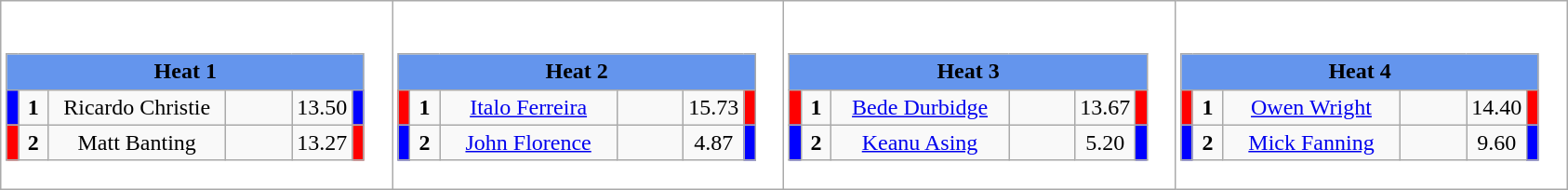<table class="wikitable" style="background:#fff;">
<tr>
<td><div><br><table class="wikitable">
<tr>
<td colspan="6"  style="text-align:center; background:#6495ed;"><strong>Heat 1</strong></td>
</tr>
<tr>
<td style="width:01px; background: #00f;"></td>
<td style="width:14px; text-align:center;"><strong>1</strong></td>
<td style="width:120px; text-align:center;">Ricardo Christie</td>
<td style="width:40px; text-align:center;"></td>
<td style="width:20px; text-align:center;">13.50</td>
<td style="width:01px; background: #00f;"></td>
</tr>
<tr>
<td style="width:01px; background: #f00;"></td>
<td style="width:14px; text-align:center;"><strong>2</strong></td>
<td style="width:120px; text-align:center;">Matt Banting</td>
<td style="width:40px; text-align:center;"></td>
<td style="width:20px; text-align:center;">13.27</td>
<td style="width:01px; background: #f00;"></td>
</tr>
</table>
</div></td>
<td><div><br><table class="wikitable">
<tr>
<td colspan="6"  style="text-align:center; background:#6495ed;"><strong>Heat 2</strong></td>
</tr>
<tr>
<td style="width:01px; background: #f00;"></td>
<td style="width:14px; text-align:center;"><strong>1</strong></td>
<td style="width:120px; text-align:center;"><a href='#'>Italo Ferreira</a></td>
<td style="width:40px; text-align:center;"></td>
<td style="width:20px; text-align:center;">15.73</td>
<td style="width:01px; background: #f00;"></td>
</tr>
<tr>
<td style="width:01px; background: #00f;"></td>
<td style="width:14px; text-align:center;"><strong>2</strong></td>
<td style="width:120px; text-align:center;"><a href='#'>John Florence</a></td>
<td style="width:40px; text-align:center;"></td>
<td style="width:20px; text-align:center;">4.87</td>
<td style="width:01px; background: #00f;"></td>
</tr>
</table>
</div></td>
<td><div><br><table class="wikitable">
<tr>
<td colspan="6"  style="text-align:center; background:#6495ed;"><strong>Heat 3</strong></td>
</tr>
<tr>
<td style="width:01px; background: #f00;"></td>
<td style="width:14px; text-align:center;"><strong>1</strong></td>
<td style="width:120px; text-align:center;"><a href='#'>Bede Durbidge</a></td>
<td style="width:40px; text-align:center;"></td>
<td style="width:20px; text-align:center;">13.67</td>
<td style="width:01px; background: #f00;"></td>
</tr>
<tr>
<td style="width:01px; background: #00f;"></td>
<td style="width:14px; text-align:center;"><strong>2</strong></td>
<td style="width:120px; text-align:center;"><a href='#'>Keanu Asing</a></td>
<td style="width:40px; text-align:center;"></td>
<td style="width:20px; text-align:center;">5.20</td>
<td style="width:01px; background: #00f;"></td>
</tr>
</table>
</div></td>
<td><div><br><table class="wikitable">
<tr>
<td colspan="6"  style="text-align:center; background:#6495ed;"><strong>Heat 4</strong></td>
</tr>
<tr>
<td style="width:01px; background: #f00;"></td>
<td style="width:14px; text-align:center;"><strong>1</strong></td>
<td style="width:120px; text-align:center;"><a href='#'>Owen Wright</a></td>
<td style="width:40px; text-align:center;"></td>
<td style="width:20px; text-align:center;">14.40</td>
<td style="width:01px; background: #f00;"></td>
</tr>
<tr>
<td style="width:01px; background: #00f;"></td>
<td style="width:14px; text-align:center;"><strong>2</strong></td>
<td style="width:120px; text-align:center;"><a href='#'>Mick Fanning</a></td>
<td style="width:40px; text-align:center;"></td>
<td style="width:20px; text-align:center;">9.60</td>
<td style="width:01px; background: #00f;"></td>
</tr>
</table>
</div></td>
</tr>
</table>
